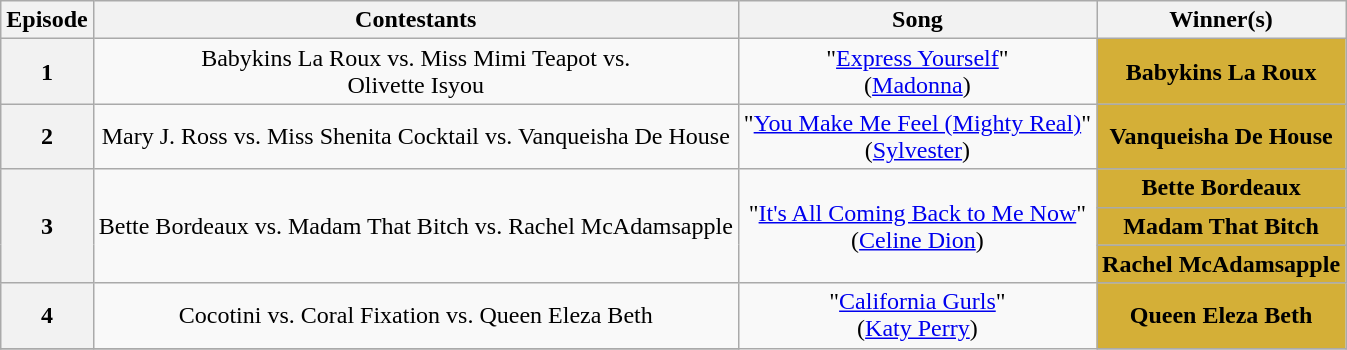<table class="wikitable" style="text-align:center">
<tr>
<th scope="col">Episode</th>
<th scope="col">Contestants</th>
<th scope="col">Song</th>
<th scope="col">Winner(s)</th>
</tr>
<tr>
<th scope="row">1</th>
<td nowrap>Babykins La Roux vs. Miss Mimi Teapot vs.<br>Olivette Isyou</td>
<td>"<a href='#'>Express Yourself</a>"<br>(<a href='#'>Madonna</a>)</td>
<td bgcolor="#D4AF37"><strong>Babykins La Roux</strong></td>
</tr>
<tr>
<th scope="row">2</th>
<td>Mary J. Ross vs. Miss Shenita Cocktail vs. Vanqueisha De House</td>
<td nowrap>"<a href='#'>You Make Me Feel (Mighty Real)</a>" <br>(<a href='#'>Sylvester</a>)</td>
<td bgcolor="#D4AF37"><strong>Vanqueisha De House</strong></td>
</tr>
<tr>
<th scope="row" rowspan="3">3</th>
<td rowspan="3">Bette Bordeaux vs. Madam That Bitch vs. Rachel McAdamsapple</td>
<td rowspan="3">"<a href='#'>It's All Coming Back to Me Now</a>" <br>(<a href='#'>Celine Dion</a>)</td>
<td bgcolor="#D4AF37"><strong>Bette Bordeaux</strong></td>
</tr>
<tr>
<td bgcolor="#D4AF37"><strong>Madam That Bitch</strong></td>
</tr>
<tr>
<td nowrap bgcolor="#D4AF37"><strong>Rachel McAdamsapple</strong></td>
</tr>
<tr>
<th scope="row">4</th>
<td>Cocotini vs. Coral Fixation vs. Queen Eleza Beth</td>
<td rowspan="2">"<a href='#'>California Gurls</a>" <br>(<a href='#'>Katy Perry</a>)</td>
<td bgcolor="#D4AF37"><strong>Queen Eleza Beth</strong></td>
</tr>
<tr>
</tr>
</table>
